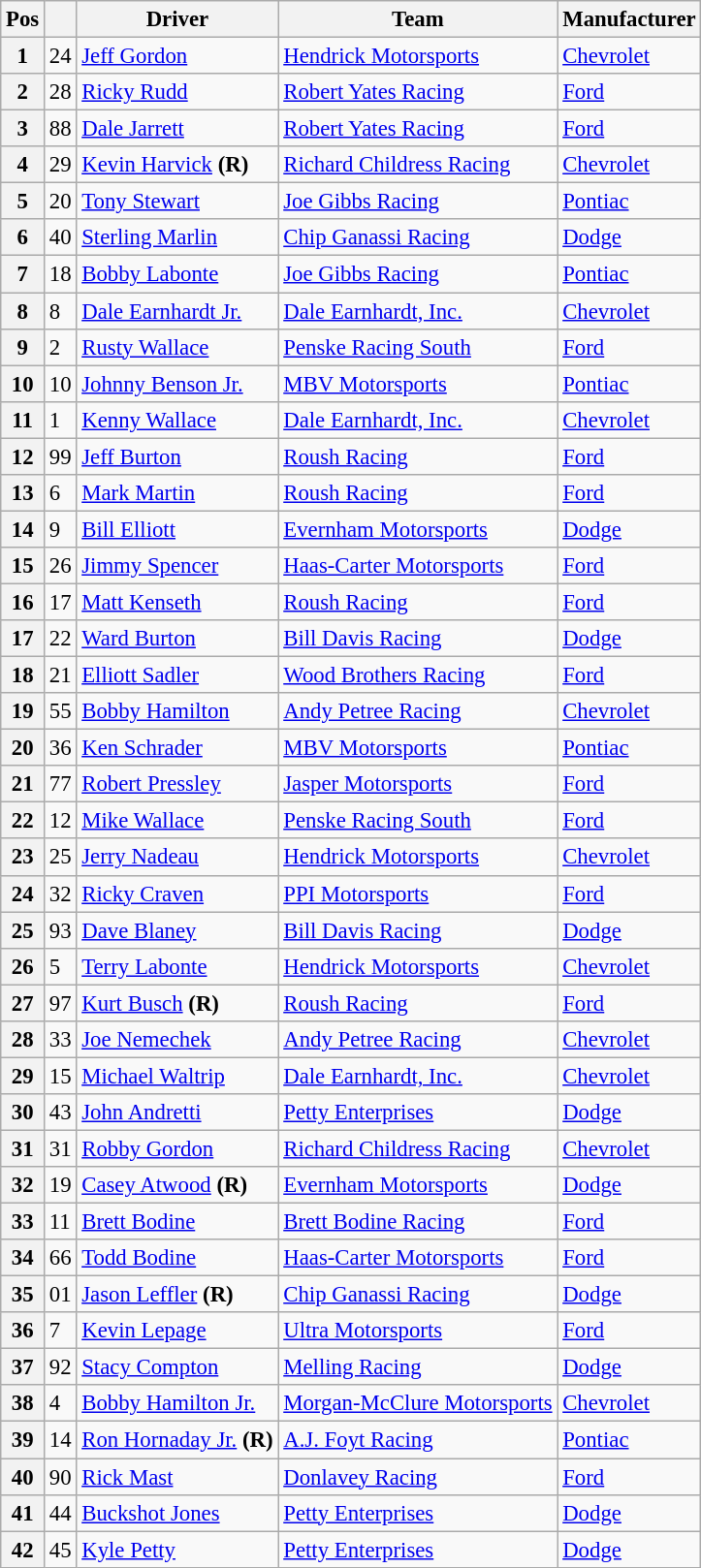<table class="wikitable" style="font-size:95%">
<tr>
<th>Pos</th>
<th></th>
<th>Driver</th>
<th>Team</th>
<th>Manufacturer</th>
</tr>
<tr>
<th>1</th>
<td>24</td>
<td><a href='#'>Jeff Gordon</a></td>
<td><a href='#'>Hendrick Motorsports</a></td>
<td><a href='#'>Chevrolet</a></td>
</tr>
<tr>
<th>2</th>
<td>28</td>
<td><a href='#'>Ricky Rudd</a></td>
<td><a href='#'>Robert Yates Racing</a></td>
<td><a href='#'>Ford</a></td>
</tr>
<tr>
<th>3</th>
<td>88</td>
<td><a href='#'>Dale Jarrett</a></td>
<td><a href='#'>Robert Yates Racing</a></td>
<td><a href='#'>Ford</a></td>
</tr>
<tr>
<th>4</th>
<td>29</td>
<td><a href='#'>Kevin Harvick</a> <strong>(R)</strong></td>
<td><a href='#'>Richard Childress Racing</a></td>
<td><a href='#'>Chevrolet</a></td>
</tr>
<tr>
<th>5</th>
<td>20</td>
<td><a href='#'>Tony Stewart</a></td>
<td><a href='#'>Joe Gibbs Racing</a></td>
<td><a href='#'>Pontiac</a></td>
</tr>
<tr>
<th>6</th>
<td>40</td>
<td><a href='#'>Sterling Marlin</a></td>
<td><a href='#'>Chip Ganassi Racing</a></td>
<td><a href='#'>Dodge</a></td>
</tr>
<tr>
<th>7</th>
<td>18</td>
<td><a href='#'>Bobby Labonte</a></td>
<td><a href='#'>Joe Gibbs Racing</a></td>
<td><a href='#'>Pontiac</a></td>
</tr>
<tr>
<th>8</th>
<td>8</td>
<td><a href='#'>Dale Earnhardt Jr.</a></td>
<td><a href='#'>Dale Earnhardt, Inc.</a></td>
<td><a href='#'>Chevrolet</a></td>
</tr>
<tr>
<th>9</th>
<td>2</td>
<td><a href='#'>Rusty Wallace</a></td>
<td><a href='#'>Penske Racing South</a></td>
<td><a href='#'>Ford</a></td>
</tr>
<tr>
<th>10</th>
<td>10</td>
<td><a href='#'>Johnny Benson Jr.</a></td>
<td><a href='#'>MBV Motorsports</a></td>
<td><a href='#'>Pontiac</a></td>
</tr>
<tr>
<th>11</th>
<td>1</td>
<td><a href='#'>Kenny Wallace</a></td>
<td><a href='#'>Dale Earnhardt, Inc.</a></td>
<td><a href='#'>Chevrolet</a></td>
</tr>
<tr>
<th>12</th>
<td>99</td>
<td><a href='#'>Jeff Burton</a></td>
<td><a href='#'>Roush Racing</a></td>
<td><a href='#'>Ford</a></td>
</tr>
<tr>
<th>13</th>
<td>6</td>
<td><a href='#'>Mark Martin</a></td>
<td><a href='#'>Roush Racing</a></td>
<td><a href='#'>Ford</a></td>
</tr>
<tr>
<th>14</th>
<td>9</td>
<td><a href='#'>Bill Elliott</a></td>
<td><a href='#'>Evernham Motorsports</a></td>
<td><a href='#'>Dodge</a></td>
</tr>
<tr>
<th>15</th>
<td>26</td>
<td><a href='#'>Jimmy Spencer</a></td>
<td><a href='#'>Haas-Carter Motorsports</a></td>
<td><a href='#'>Ford</a></td>
</tr>
<tr>
<th>16</th>
<td>17</td>
<td><a href='#'>Matt Kenseth</a></td>
<td><a href='#'>Roush Racing</a></td>
<td><a href='#'>Ford</a></td>
</tr>
<tr>
<th>17</th>
<td>22</td>
<td><a href='#'>Ward Burton</a></td>
<td><a href='#'>Bill Davis Racing</a></td>
<td><a href='#'>Dodge</a></td>
</tr>
<tr>
<th>18</th>
<td>21</td>
<td><a href='#'>Elliott Sadler</a></td>
<td><a href='#'>Wood Brothers Racing</a></td>
<td><a href='#'>Ford</a></td>
</tr>
<tr>
<th>19</th>
<td>55</td>
<td><a href='#'>Bobby Hamilton</a></td>
<td><a href='#'>Andy Petree Racing</a></td>
<td><a href='#'>Chevrolet</a></td>
</tr>
<tr>
<th>20</th>
<td>36</td>
<td><a href='#'>Ken Schrader</a></td>
<td><a href='#'>MBV Motorsports</a></td>
<td><a href='#'>Pontiac</a></td>
</tr>
<tr>
<th>21</th>
<td>77</td>
<td><a href='#'>Robert Pressley</a></td>
<td><a href='#'>Jasper Motorsports</a></td>
<td><a href='#'>Ford</a></td>
</tr>
<tr>
<th>22</th>
<td>12</td>
<td><a href='#'>Mike Wallace</a></td>
<td><a href='#'>Penske Racing South</a></td>
<td><a href='#'>Ford</a></td>
</tr>
<tr>
<th>23</th>
<td>25</td>
<td><a href='#'>Jerry Nadeau</a></td>
<td><a href='#'>Hendrick Motorsports</a></td>
<td><a href='#'>Chevrolet</a></td>
</tr>
<tr>
<th>24</th>
<td>32</td>
<td><a href='#'>Ricky Craven</a></td>
<td><a href='#'>PPI Motorsports</a></td>
<td><a href='#'>Ford</a></td>
</tr>
<tr>
<th>25</th>
<td>93</td>
<td><a href='#'>Dave Blaney</a></td>
<td><a href='#'>Bill Davis Racing</a></td>
<td><a href='#'>Dodge</a></td>
</tr>
<tr>
<th>26</th>
<td>5</td>
<td><a href='#'>Terry Labonte</a></td>
<td><a href='#'>Hendrick Motorsports</a></td>
<td><a href='#'>Chevrolet</a></td>
</tr>
<tr>
<th>27</th>
<td>97</td>
<td><a href='#'>Kurt Busch</a> <strong>(R)</strong></td>
<td><a href='#'>Roush Racing</a></td>
<td><a href='#'>Ford</a></td>
</tr>
<tr>
<th>28</th>
<td>33</td>
<td><a href='#'>Joe Nemechek</a></td>
<td><a href='#'>Andy Petree Racing</a></td>
<td><a href='#'>Chevrolet</a></td>
</tr>
<tr>
<th>29</th>
<td>15</td>
<td><a href='#'>Michael Waltrip</a></td>
<td><a href='#'>Dale Earnhardt, Inc.</a></td>
<td><a href='#'>Chevrolet</a></td>
</tr>
<tr>
<th>30</th>
<td>43</td>
<td><a href='#'>John Andretti</a></td>
<td><a href='#'>Petty Enterprises</a></td>
<td><a href='#'>Dodge</a></td>
</tr>
<tr>
<th>31</th>
<td>31</td>
<td><a href='#'>Robby Gordon</a></td>
<td><a href='#'>Richard Childress Racing</a></td>
<td><a href='#'>Chevrolet</a></td>
</tr>
<tr>
<th>32</th>
<td>19</td>
<td><a href='#'>Casey Atwood</a> <strong>(R)</strong></td>
<td><a href='#'>Evernham Motorsports</a></td>
<td><a href='#'>Dodge</a></td>
</tr>
<tr>
<th>33</th>
<td>11</td>
<td><a href='#'>Brett Bodine</a></td>
<td><a href='#'>Brett Bodine Racing</a></td>
<td><a href='#'>Ford</a></td>
</tr>
<tr>
<th>34</th>
<td>66</td>
<td><a href='#'>Todd Bodine</a></td>
<td><a href='#'>Haas-Carter Motorsports</a></td>
<td><a href='#'>Ford</a></td>
</tr>
<tr>
<th>35</th>
<td>01</td>
<td><a href='#'>Jason Leffler</a> <strong>(R)</strong></td>
<td><a href='#'>Chip Ganassi Racing</a></td>
<td><a href='#'>Dodge</a></td>
</tr>
<tr>
<th>36</th>
<td>7</td>
<td><a href='#'>Kevin Lepage</a></td>
<td><a href='#'>Ultra Motorsports</a></td>
<td><a href='#'>Ford</a></td>
</tr>
<tr>
<th>37</th>
<td>92</td>
<td><a href='#'>Stacy Compton</a></td>
<td><a href='#'>Melling Racing</a></td>
<td><a href='#'>Dodge</a></td>
</tr>
<tr>
<th>38</th>
<td>4</td>
<td><a href='#'>Bobby Hamilton Jr.</a></td>
<td><a href='#'>Morgan-McClure Motorsports</a></td>
<td><a href='#'>Chevrolet</a></td>
</tr>
<tr>
<th>39</th>
<td>14</td>
<td><a href='#'>Ron Hornaday Jr.</a> <strong>(R)</strong></td>
<td><a href='#'>A.J. Foyt Racing</a></td>
<td><a href='#'>Pontiac</a></td>
</tr>
<tr>
<th>40</th>
<td>90</td>
<td><a href='#'>Rick Mast</a></td>
<td><a href='#'>Donlavey Racing</a></td>
<td><a href='#'>Ford</a></td>
</tr>
<tr>
<th>41</th>
<td>44</td>
<td><a href='#'>Buckshot Jones</a></td>
<td><a href='#'>Petty Enterprises</a></td>
<td><a href='#'>Dodge</a></td>
</tr>
<tr>
<th>42</th>
<td>45</td>
<td><a href='#'>Kyle Petty</a></td>
<td><a href='#'>Petty Enterprises</a></td>
<td><a href='#'>Dodge</a></td>
</tr>
</table>
